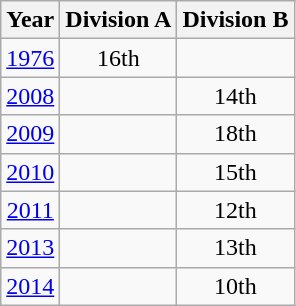<table class="wikitable" style="text-align:center">
<tr>
<th>Year</th>
<th>Division A</th>
<th>Division B</th>
</tr>
<tr>
<td><a href='#'>1976</a></td>
<td>16th</td>
<td></td>
</tr>
<tr>
<td><a href='#'>2008</a></td>
<td></td>
<td>14th</td>
</tr>
<tr>
<td><a href='#'>2009</a></td>
<td></td>
<td>18th</td>
</tr>
<tr>
<td><a href='#'>2010</a></td>
<td></td>
<td>15th</td>
</tr>
<tr>
<td><a href='#'>2011</a></td>
<td></td>
<td>12th</td>
</tr>
<tr>
<td><a href='#'>2013</a></td>
<td></td>
<td>13th</td>
</tr>
<tr>
<td><a href='#'>2014</a></td>
<td></td>
<td>10th</td>
</tr>
</table>
